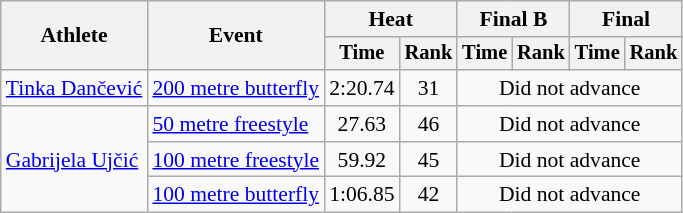<table class=wikitable style="font-size:90%">
<tr>
<th rowspan="2">Athlete</th>
<th rowspan="2">Event</th>
<th colspan="2">Heat</th>
<th colspan="2">Final B</th>
<th colspan="2">Final</th>
</tr>
<tr style="font-size:95%">
<th>Time</th>
<th>Rank</th>
<th>Time</th>
<th>Rank</th>
<th>Time</th>
<th>Rank</th>
</tr>
<tr align=center>
<td align=left><a href='#'>Tinka Dančević</a></td>
<td align=left><a href='#'>200 metre butterfly</a></td>
<td>2:20.74</td>
<td>31</td>
<td colspan=6>Did not advance</td>
</tr>
<tr align=center>
<td align=left rowspan=3><a href='#'>Gabrijela Ujčić</a></td>
<td align=left><a href='#'>50 metre freestyle</a></td>
<td>27.63</td>
<td>46</td>
<td colspan=6>Did not advance</td>
</tr>
<tr align=center>
<td align=left><a href='#'>100 metre freestyle</a></td>
<td>59.92</td>
<td>45</td>
<td colspan=6>Did not advance</td>
</tr>
<tr align=center>
<td align=left><a href='#'>100 metre butterfly</a></td>
<td>1:06.85</td>
<td>42</td>
<td colspan=6>Did not advance</td>
</tr>
</table>
